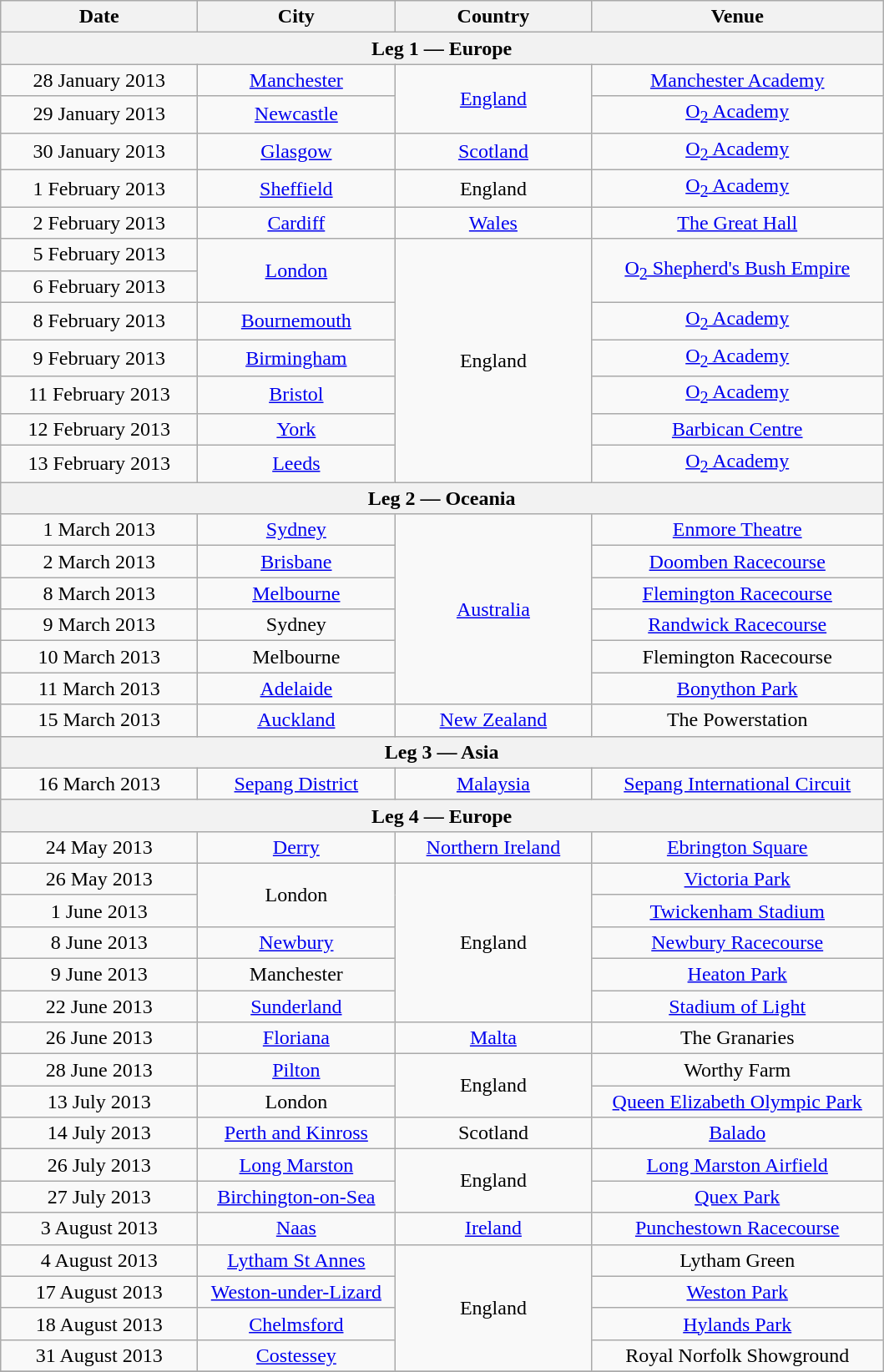<table class="wikitable" style="text-align:center;">
<tr>
<th style="width:150px;">Date</th>
<th style="width:150px;">City</th>
<th style="width:150px;">Country</th>
<th style="width:225px;">Venue</th>
</tr>
<tr>
<th scope="row" colspan="4">Leg 1 — Europe</th>
</tr>
<tr>
<td>28 January 2013</td>
<td><a href='#'>Manchester</a></td>
<td rowspan="2"><a href='#'>England</a></td>
<td><a href='#'>Manchester Academy</a></td>
</tr>
<tr>
<td>29 January 2013</td>
<td><a href='#'>Newcastle</a></td>
<td><a href='#'>O<sub>2</sub> Academy</a></td>
</tr>
<tr>
<td>30 January 2013</td>
<td><a href='#'>Glasgow</a></td>
<td><a href='#'>Scotland</a></td>
<td><a href='#'>O<sub>2</sub> Academy</a></td>
</tr>
<tr>
<td>1 February 2013</td>
<td><a href='#'>Sheffield</a></td>
<td>England</td>
<td><a href='#'>O<sub>2</sub> Academy</a></td>
</tr>
<tr>
<td>2 February 2013</td>
<td><a href='#'>Cardiff</a></td>
<td><a href='#'>Wales</a></td>
<td><a href='#'>The Great Hall</a></td>
</tr>
<tr>
<td>5 February 2013</td>
<td rowspan="2"><a href='#'>London</a></td>
<td rowspan="7">England</td>
<td rowspan="2"><a href='#'>O<sub>2</sub> Shepherd's Bush Empire</a></td>
</tr>
<tr>
<td>6 February 2013</td>
</tr>
<tr>
<td>8 February 2013</td>
<td><a href='#'>Bournemouth</a></td>
<td><a href='#'>O<sub>2</sub> Academy</a></td>
</tr>
<tr>
<td>9 February 2013</td>
<td><a href='#'>Birmingham</a></td>
<td><a href='#'>O<sub>2</sub> Academy</a></td>
</tr>
<tr>
<td>11 February 2013</td>
<td><a href='#'>Bristol</a></td>
<td><a href='#'>O<sub>2</sub> Academy</a></td>
</tr>
<tr>
<td>12 February 2013</td>
<td><a href='#'>York</a></td>
<td><a href='#'>Barbican Centre</a></td>
</tr>
<tr>
<td>13 February 2013</td>
<td><a href='#'>Leeds</a></td>
<td><a href='#'>O<sub>2</sub> Academy</a></td>
</tr>
<tr>
<th colspan= "4">Leg 2 — Oceania</th>
</tr>
<tr>
<td>1 March 2013</td>
<td><a href='#'>Sydney</a></td>
<td rowspan="6"><a href='#'>Australia</a></td>
<td><a href='#'>Enmore Theatre</a></td>
</tr>
<tr>
<td>2 March 2013</td>
<td><a href='#'>Brisbane</a></td>
<td><a href='#'>Doomben Racecourse</a></td>
</tr>
<tr>
<td>8 March 2013</td>
<td><a href='#'>Melbourne</a></td>
<td><a href='#'>Flemington Racecourse</a></td>
</tr>
<tr>
<td>9 March 2013</td>
<td>Sydney</td>
<td><a href='#'>Randwick Racecourse</a></td>
</tr>
<tr>
<td>10 March 2013</td>
<td>Melbourne</td>
<td>Flemington Racecourse</td>
</tr>
<tr>
<td>11 March 2013</td>
<td><a href='#'>Adelaide</a></td>
<td><a href='#'>Bonython Park</a></td>
</tr>
<tr>
<td>15 March 2013</td>
<td><a href='#'>Auckland</a></td>
<td><a href='#'>New Zealand</a></td>
<td>The Powerstation</td>
</tr>
<tr>
<th colspan="4">Leg 3 — Asia</th>
</tr>
<tr>
<td>16 March 2013</td>
<td><a href='#'>Sepang District</a></td>
<td><a href='#'>Malaysia</a></td>
<td><a href='#'>Sepang International Circuit</a></td>
</tr>
<tr>
<th colspan="4">Leg 4 — Europe</th>
</tr>
<tr>
<td>24 May 2013</td>
<td><a href='#'>Derry</a></td>
<td><a href='#'>Northern Ireland</a></td>
<td><a href='#'>Ebrington Square</a></td>
</tr>
<tr>
<td>26 May 2013</td>
<td rowspan="2">London</td>
<td rowspan="5">England</td>
<td><a href='#'>Victoria Park</a></td>
</tr>
<tr>
<td>1 June 2013</td>
<td><a href='#'>Twickenham Stadium</a></td>
</tr>
<tr>
<td>8 June 2013</td>
<td><a href='#'>Newbury</a></td>
<td><a href='#'>Newbury Racecourse</a></td>
</tr>
<tr>
<td>9 June 2013</td>
<td>Manchester</td>
<td><a href='#'>Heaton Park</a></td>
</tr>
<tr>
<td>22 June 2013</td>
<td><a href='#'>Sunderland</a></td>
<td><a href='#'>Stadium of Light</a></td>
</tr>
<tr>
<td>26 June 2013</td>
<td><a href='#'>Floriana</a></td>
<td><a href='#'>Malta</a></td>
<td>The Granaries</td>
</tr>
<tr>
<td>28 June 2013</td>
<td><a href='#'>Pilton</a></td>
<td rowspan="2">England</td>
<td>Worthy Farm</td>
</tr>
<tr>
<td>13 July 2013</td>
<td>London</td>
<td><a href='#'>Queen Elizabeth Olympic Park</a></td>
</tr>
<tr>
<td>14 July 2013</td>
<td><a href='#'>Perth and Kinross</a></td>
<td>Scotland</td>
<td><a href='#'>Balado</a></td>
</tr>
<tr>
<td>26 July 2013</td>
<td><a href='#'>Long Marston</a></td>
<td rowspan="2">England</td>
<td><a href='#'>Long Marston Airfield</a></td>
</tr>
<tr>
<td>27 July 2013</td>
<td><a href='#'>Birchington-on-Sea</a></td>
<td><a href='#'>Quex Park</a></td>
</tr>
<tr>
<td>3 August 2013</td>
<td><a href='#'>Naas</a></td>
<td><a href='#'>Ireland</a></td>
<td><a href='#'>Punchestown Racecourse</a></td>
</tr>
<tr>
<td>4 August 2013</td>
<td><a href='#'>Lytham St Annes</a></td>
<td rowspan="4">England</td>
<td>Lytham Green</td>
</tr>
<tr>
<td>17 August 2013</td>
<td><a href='#'>Weston-under-Lizard</a></td>
<td><a href='#'>Weston Park</a></td>
</tr>
<tr>
<td>18 August 2013</td>
<td><a href='#'>Chelmsford</a></td>
<td><a href='#'>Hylands Park</a></td>
</tr>
<tr>
<td>31 August 2013</td>
<td><a href='#'>Costessey</a></td>
<td>Royal Norfolk Showground</td>
</tr>
<tr>
</tr>
</table>
